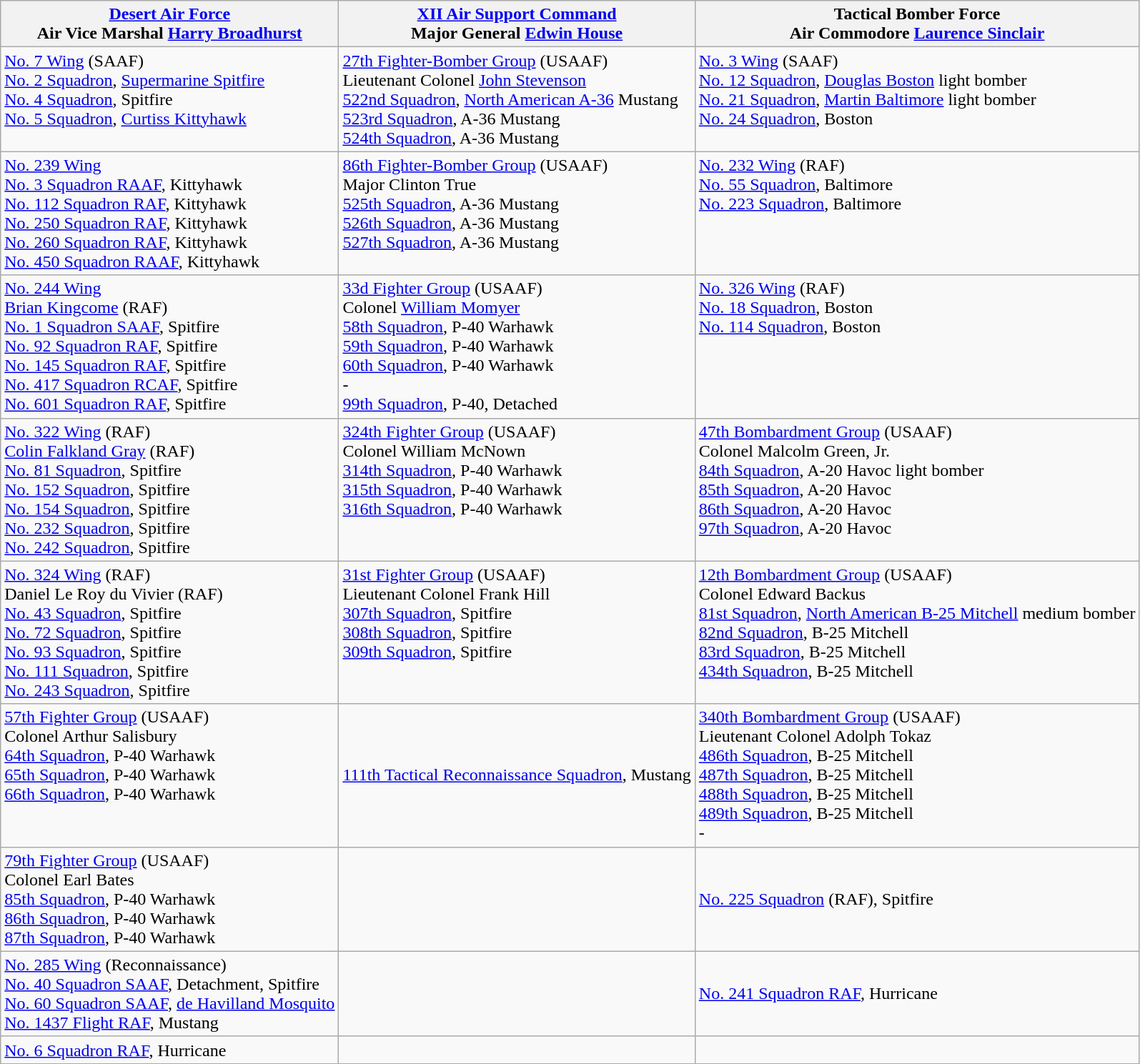<table class="wikitable" border="1">
<tr>
<th><a href='#'>Desert Air Force</a> <br>Air Vice Marshal <a href='#'>Harry Broadhurst</a></th>
<th><a href='#'>XII Air Support Command</a><br>Major General <a href='#'>Edwin House</a></th>
<th>Tactical Bomber Force<br>Air Commodore <a href='#'>Laurence Sinclair</a></th>
</tr>
<tr>
<td style="vertical-align: top;"><a href='#'>No. 7 Wing</a> (SAAF)<br><a href='#'>No. 2 Squadron</a>, <a href='#'>Supermarine Spitfire</a><br><a href='#'>No. 4 Squadron</a>, Spitfire<br><a href='#'>No. 5 Squadron</a>, <a href='#'>Curtiss Kittyhawk</a></td>
<td style="vertical-align: top;"><a href='#'>27th Fighter-Bomber Group</a> (USAAF)<br>Lieutenant Colonel <a href='#'>John Stevenson</a><br><a href='#'>522nd Squadron</a>, <a href='#'>North American A-36</a> Mustang<br><a href='#'>523rd Squadron</a>, A-36 Mustang<br><a href='#'>524th Squadron</a>, A-36 Mustang</td>
<td style="vertical-align: top;"><a href='#'>No. 3 Wing</a> (SAAF)<br><a href='#'>No. 12 Squadron</a>, <a href='#'>Douglas Boston</a> light bomber<br><a href='#'>No. 21 Squadron</a>, <a href='#'>Martin Baltimore</a> light bomber<br><a href='#'>No. 24 Squadron</a>, Boston</td>
</tr>
<tr>
<td style="vertical-align: top;"><a href='#'>No. 239 Wing</a><br><a href='#'>No. 3 Squadron RAAF</a>, Kittyhawk<br><a href='#'>No. 112 Squadron RAF</a>, Kittyhawk<br><a href='#'>No. 250 Squadron RAF</a>, Kittyhawk<br><a href='#'>No. 260 Squadron RAF</a>, Kittyhawk<br><a href='#'>No. 450 Squadron RAAF</a>, Kittyhawk</td>
<td style="vertical-align: top;"><a href='#'>86th Fighter-Bomber Group</a> (USAAF)<br>Major Clinton True<br><a href='#'>525th Squadron</a>, A-36 Mustang<br><a href='#'>526th Squadron</a>, A-36 Mustang<br><a href='#'>527th Squadron</a>, A-36 Mustang<br></td>
<td style="vertical-align: top;"><a href='#'>No. 232 Wing</a> (RAF)<br><a href='#'>No. 55 Squadron</a>, Baltimore<br><a href='#'>No. 223 Squadron</a>, Baltimore<br></td>
</tr>
<tr>
<td><a href='#'>No. 244 Wing</a><br><a href='#'>Brian Kingcome</a> (RAF)<br><a href='#'>No. 1 Squadron SAAF</a>, Spitfire<br><a href='#'>No. 92 Squadron RAF</a>, Spitfire<br><a href='#'>No. 145 Squadron RAF</a>, Spitfire<br><a href='#'>No. 417 Squadron RCAF</a>, Spitfire<br><a href='#'>No. 601 Squadron RAF</a>, Spitfire</td>
<td style="vertical-align: top;"><a href='#'>33d Fighter Group</a> (USAAF)<br>Colonel <a href='#'>William Momyer</a><br><a href='#'>58th Squadron</a>, P-40 Warhawk<br><a href='#'>59th Squadron</a>, P-40 Warhawk<br><a href='#'>60th Squadron</a>, P-40 Warhawk<br>-<br><a href='#'>99th Squadron</a>, P-40, Detached</td>
<td style="vertical-align: top;"><a href='#'>No. 326 Wing</a> (RAF)<br><a href='#'>No. 18 Squadron</a>, Boston<br><a href='#'>No. 114 Squadron</a>, Boston<br></td>
</tr>
<tr>
<td style="vertical-align: top;"><a href='#'>No. 322 Wing</a> (RAF)<br><a href='#'>Colin Falkland Gray</a> (RAF)<br><a href='#'>No. 81 Squadron</a>, Spitfire<br><a href='#'>No. 152 Squadron</a>, Spitfire<br><a href='#'>No. 154 Squadron</a>, Spitfire<br><a href='#'>No. 232 Squadron</a>, Spitfire<br><a href='#'>No. 242 Squadron</a>, Spitfire</td>
<td style="vertical-align: top;"><a href='#'>324th Fighter Group</a> (USAAF)<br>Colonel William McNown<br><a href='#'>314th Squadron</a>, P-40 Warhawk<br><a href='#'>315th Squadron</a>, P-40 Warhawk<br><a href='#'>316th Squadron</a>, P-40 Warhawk<br></td>
<td style="vertical-align: top;"><a href='#'>47th Bombardment Group</a> (USAAF)<br>Colonel Malcolm Green, Jr.<br><a href='#'>84th Squadron</a>, A-20 Havoc light bomber<br><a href='#'>85th Squadron</a>, A-20 Havoc<br><a href='#'>86th Squadron</a>, A-20 Havoc<br><a href='#'>97th Squadron</a>, A-20 Havoc<br></td>
</tr>
<tr>
<td style="vertical-align: top;"><a href='#'>No. 324 Wing</a> (RAF)<br>Daniel Le Roy du Vivier (RAF)<br><a href='#'>No. 43 Squadron</a>, Spitfire<br><a href='#'>No. 72 Squadron</a>, Spitfire<br><a href='#'>No. 93 Squadron</a>, Spitfire<br><a href='#'>No. 111 Squadron</a>, Spitfire<br><a href='#'>No. 243 Squadron</a>, Spitfire</td>
<td style="vertical-align: top;"><a href='#'>31st Fighter Group</a> (USAAF)<br>Lieutenant Colonel Frank Hill<br><a href='#'>307th Squadron</a>, Spitfire<br><a href='#'>308th Squadron</a>, Spitfire<br><a href='#'>309th Squadron</a>, Spitfire<br></td>
<td style="vertical-align: top;"><a href='#'>12th Bombardment Group</a> (USAAF)<br>Colonel Edward Backus<br><a href='#'>81st Squadron</a>, <a href='#'>North American B-25 Mitchell</a> medium bomber<br><a href='#'>82nd Squadron</a>, B-25 Mitchell<br><a href='#'>83rd Squadron</a>, B-25 Mitchell<br><a href='#'>434th Squadron</a>, B-25 Mitchell<br></td>
</tr>
<tr>
<td style="vertical-align: top;"><a href='#'>57th Fighter Group</a> (USAAF)<br>Colonel Arthur Salisbury<br><a href='#'>64th Squadron</a>, P-40 Warhawk<br><a href='#'>65th Squadron</a>, P-40 Warhawk<br><a href='#'>66th Squadron</a>, P-40 Warhawk<br></td>
<td><a href='#'>111th Tactical Reconnaissance Squadron</a>, Mustang</td>
<td style="vertical-align: top;"><a href='#'>340th Bombardment Group</a> (USAAF)<br>Lieutenant Colonel Adolph Tokaz<br><a href='#'>486th Squadron</a>, B-25 Mitchell<br><a href='#'>487th Squadron</a>, B-25 Mitchell<br><a href='#'>488th Squadron</a>, B-25 Mitchell<br><a href='#'>489th Squadron</a>, B-25 Mitchell<br>-</td>
</tr>
<tr>
<td style="vertical-align: top;"><a href='#'>79th Fighter Group</a> (USAAF)<br>Colonel Earl Bates<br><a href='#'>85th Squadron</a>, P-40 Warhawk<br><a href='#'>86th Squadron</a>, P-40 Warhawk<br><a href='#'>87th Squadron</a>, P-40 Warhawk</td>
<td></td>
<td><a href='#'>No. 225 Squadron</a> (RAF), Spitfire</td>
</tr>
<tr>
<td style="vertical-align: top;"><a href='#'>No. 285 Wing</a> (Reconnaissance)<br><a href='#'>No. 40 Squadron SAAF</a>, Detachment, Spitfire<br><a href='#'>No. 60 Squadron SAAF</a>, <a href='#'>de Havilland Mosquito</a><br><a href='#'>No. 1437 Flight RAF</a>, Mustang</td>
<td></td>
<td><a href='#'>No. 241 Squadron RAF</a>, Hurricane</td>
</tr>
<tr>
<td><a href='#'>No. 6 Squadron RAF</a>, Hurricane</td>
<td></td>
<td></td>
</tr>
</table>
